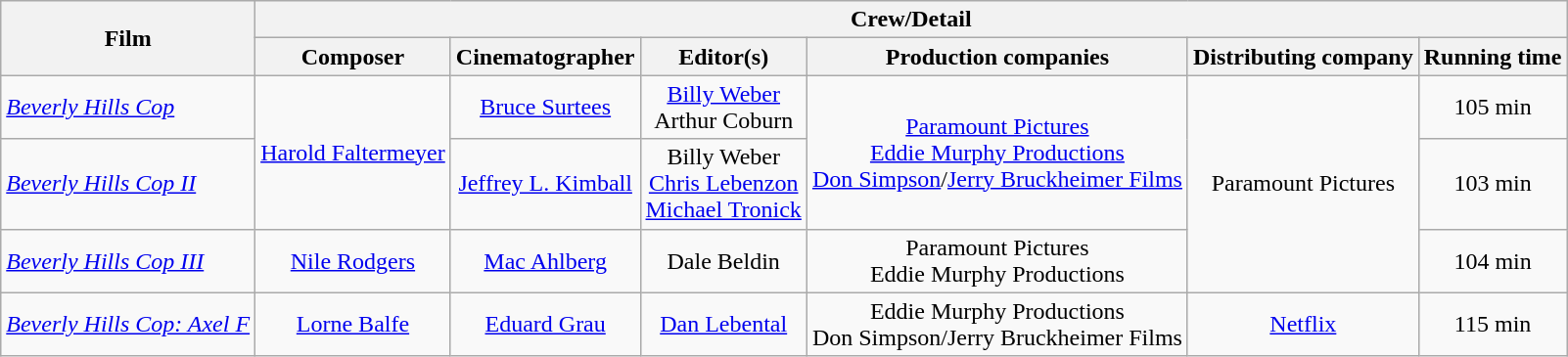<table class="wikitable plainrowheaders" style="text-align:center">
<tr>
<th rowspan="2">Film</th>
<th colspan="7">Crew/Detail</th>
</tr>
<tr>
<th>Composer</th>
<th>Cinematographer</th>
<th>Editor(s)</th>
<th>Production companies</th>
<th>Distributing company</th>
<th>Running time</th>
</tr>
<tr>
<td style="text-align:left"><em><a href='#'>Beverly Hills Cop</a></em></td>
<td rowspan="2"><a href='#'>Harold Faltermeyer</a></td>
<td><a href='#'>Bruce Surtees</a></td>
<td><a href='#'>Billy Weber</a><br>Arthur Coburn</td>
<td rowspan="2"><a href='#'>Paramount Pictures</a><br><a href='#'>Eddie Murphy Productions</a><br><a href='#'>Don Simpson</a>/<a href='#'>Jerry Bruckheimer Films</a></td>
<td rowspan="3">Paramount Pictures</td>
<td>105 min</td>
</tr>
<tr>
<td style="text-align:left"><em><a href='#'>Beverly Hills Cop II</a></em></td>
<td><a href='#'>Jeffrey L. Kimball</a></td>
<td>Billy Weber<br><a href='#'>Chris Lebenzon</a><br><a href='#'>Michael Tronick</a></td>
<td>103 min</td>
</tr>
<tr>
<td style="text-align:left"><em><a href='#'>Beverly Hills Cop III</a></em></td>
<td><a href='#'>Nile Rodgers</a></td>
<td><a href='#'>Mac Ahlberg</a></td>
<td>Dale Beldin</td>
<td>Paramount Pictures<br>Eddie Murphy Productions</td>
<td>104 min</td>
</tr>
<tr>
<td style="text-align:left"><em><a href='#'>Beverly Hills Cop: Axel F</a></em></td>
<td><a href='#'>Lorne Balfe</a></td>
<td><a href='#'>Eduard Grau</a></td>
<td><a href='#'>Dan Lebental</a></td>
<td>Eddie Murphy Productions<br>Don Simpson/Jerry Bruckheimer Films</td>
<td><a href='#'>Netflix</a></td>
<td>115 min</td>
</tr>
</table>
